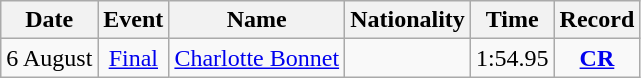<table class="wikitable" style=text-align:center>
<tr>
<th>Date</th>
<th>Event</th>
<th>Name</th>
<th>Nationality</th>
<th>Time</th>
<th>Record</th>
</tr>
<tr>
<td>6 August</td>
<td><a href='#'>Final</a></td>
<td align=left><a href='#'>Charlotte Bonnet</a></td>
<td align=left></td>
<td>1:54.95</td>
<td><strong><a href='#'>CR</a></strong></td>
</tr>
</table>
